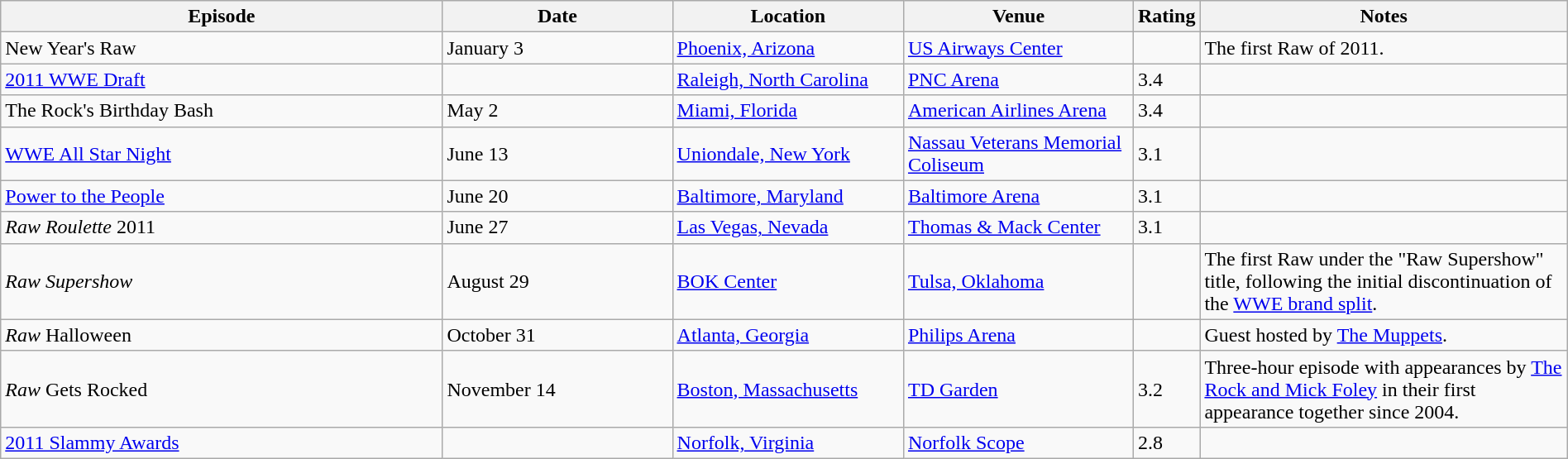<table class="wikitable plainrowheaders sortable" style="width:100%;">
<tr>
<th style="width:29%;">Episode</th>
<th style="width:15%;">Date</th>
<th style="width:15%;">Location</th>
<th style="width:15%;">Venue</th>
<th style="width:2%;">Rating</th>
<th style="width:99%;">Notes</th>
</tr>
<tr>
<td>New Year's Raw</td>
<td>January 3</td>
<td><a href='#'>Phoenix, Arizona</a></td>
<td><a href='#'>US Airways Center</a></td>
<td></td>
<td>The first Raw of 2011.</td>
</tr>
<tr>
<td><a href='#'>2011 WWE Draft</a></td>
<td></td>
<td><a href='#'>Raleigh, North Carolina</a></td>
<td><a href='#'>PNC Arena</a></td>
<td>3.4</td>
<td></td>
</tr>
<tr>
<td>The Rock's Birthday Bash</td>
<td>May 2</td>
<td><a href='#'>Miami, Florida</a></td>
<td><a href='#'>American Airlines Arena</a></td>
<td>3.4</td>
<td></td>
</tr>
<tr>
<td><a href='#'>WWE All Star Night</a></td>
<td>June 13</td>
<td><a href='#'>Uniondale, New York</a></td>
<td><a href='#'>Nassau Veterans Memorial Coliseum</a></td>
<td>3.1</td>
<td></td>
</tr>
<tr>
<td><a href='#'>Power to the People</a></td>
<td>June 20</td>
<td><a href='#'>Baltimore, Maryland</a></td>
<td><a href='#'>Baltimore Arena</a></td>
<td>3.1</td>
<td></td>
</tr>
<tr>
<td><em>Raw Roulette</em> 2011</td>
<td>June 27</td>
<td><a href='#'>Las Vegas, Nevada</a></td>
<td><a href='#'>Thomas & Mack Center</a></td>
<td>3.1</td>
<td></td>
</tr>
<tr>
<td><em>Raw Supershow</em></td>
<td>August 29</td>
<td><a href='#'>BOK Center</a></td>
<td><a href='#'>Tulsa, Oklahoma</a></td>
<td></td>
<td>The first Raw under the "Raw Supershow" title, following the initial discontinuation of the <a href='#'>WWE brand split</a>.</td>
</tr>
<tr>
<td><em>Raw</em> Halloween</td>
<td>October 31</td>
<td><a href='#'>Atlanta, Georgia</a></td>
<td><a href='#'>Philips Arena</a></td>
<td></td>
<td>Guest hosted by <a href='#'>The Muppets</a>.</td>
</tr>
<tr>
<td><em>Raw</em> Gets Rocked</td>
<td>November 14</td>
<td><a href='#'>Boston, Massachusetts</a></td>
<td><a href='#'>TD Garden</a></td>
<td>3.2</td>
<td>Three-hour episode with appearances by <a href='#'>The Rock and Mick Foley</a> in their first appearance together since 2004.</td>
</tr>
<tr>
<td><a href='#'>2011 Slammy Awards</a></td>
<td></td>
<td><a href='#'>Norfolk, Virginia</a></td>
<td><a href='#'>Norfolk Scope</a></td>
<td>2.8</td>
<td></td>
</tr>
</table>
